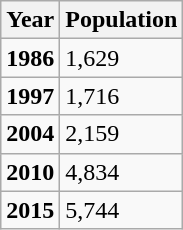<table class="wikitable">
<tr>
<th>Year</th>
<th>Population</th>
</tr>
<tr>
<td><strong>1986</strong></td>
<td>1,629</td>
</tr>
<tr>
<td><strong>1997</strong></td>
<td>1,716</td>
</tr>
<tr>
<td><strong>2004</strong></td>
<td>2,159</td>
</tr>
<tr>
<td><strong>2010</strong></td>
<td>4,834</td>
</tr>
<tr>
<td><strong>2015</strong></td>
<td>5,744</td>
</tr>
</table>
